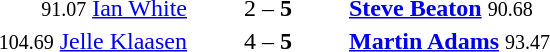<table style="text-align:center">
<tr>
<th width=223></th>
<th width=100></th>
<th width=223></th>
</tr>
<tr>
<td align=right><small><span>91.07</span></small> <a href='#'>Ian White</a> </td>
<td>2 – <strong>5</strong></td>
<td align=left> <strong><a href='#'>Steve Beaton</a></strong> <small><span>90.68</span></small></td>
</tr>
<tr>
<td align=right><small><span>104.69</span></small> <a href='#'>Jelle Klaasen</a> </td>
<td>4 – <strong>5</strong></td>
<td align=left> <strong><a href='#'>Martin Adams</a></strong> <small><span>93.47</span></small></td>
</tr>
</table>
